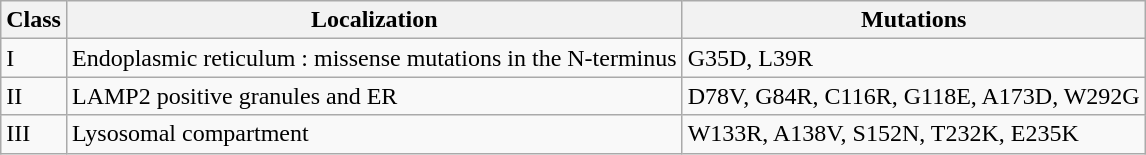<table class="wikitable" border="1">
<tr>
<th><strong>Class</strong></th>
<th><strong>Localization</strong></th>
<th><strong>Mutations</strong></th>
</tr>
<tr>
<td>I</td>
<td>Endoplasmic reticulum : missense mutations in the N-terminus</td>
<td>G35D, L39R</td>
</tr>
<tr>
<td>II</td>
<td>LAMP2 positive granules and ER</td>
<td>D78V, G84R, C116R, G118E, A173D, W292G</td>
</tr>
<tr>
<td>III</td>
<td>Lysosomal compartment</td>
<td>W133R, A138V, S152N, T232K, E235K</td>
</tr>
</table>
